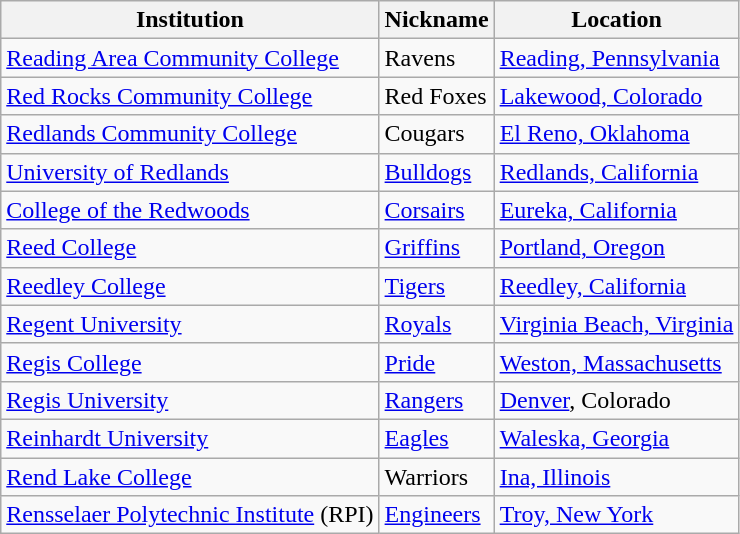<table class="wikitable">
<tr>
<th>Institution</th>
<th>Nickname</th>
<th>Location</th>
</tr>
<tr>
<td><a href='#'>Reading Area Community College</a></td>
<td>Ravens</td>
<td><a href='#'>Reading, Pennsylvania</a></td>
</tr>
<tr>
<td><a href='#'>Red Rocks Community College</a></td>
<td>Red Foxes</td>
<td><a href='#'>Lakewood, Colorado</a></td>
</tr>
<tr>
<td><a href='#'>Redlands Community College</a></td>
<td>Cougars</td>
<td><a href='#'>El Reno, Oklahoma</a></td>
</tr>
<tr>
<td><a href='#'>University of Redlands</a></td>
<td><a href='#'>Bulldogs</a></td>
<td><a href='#'>Redlands, California</a></td>
</tr>
<tr>
<td><a href='#'>College of the Redwoods</a></td>
<td><a href='#'>Corsairs</a></td>
<td><a href='#'>Eureka, California</a></td>
</tr>
<tr>
<td><a href='#'>Reed College</a></td>
<td><a href='#'>Griffins</a></td>
<td><a href='#'>Portland, Oregon</a></td>
</tr>
<tr>
<td><a href='#'>Reedley College</a></td>
<td><a href='#'>Tigers</a></td>
<td><a href='#'>Reedley, California</a></td>
</tr>
<tr>
<td><a href='#'>Regent University</a></td>
<td><a href='#'>Royals</a></td>
<td><a href='#'>Virginia Beach, Virginia</a></td>
</tr>
<tr>
<td><a href='#'>Regis College</a></td>
<td><a href='#'>Pride</a></td>
<td><a href='#'>Weston, Massachusetts</a></td>
</tr>
<tr>
<td><a href='#'>Regis University</a></td>
<td><a href='#'>Rangers</a></td>
<td><a href='#'>Denver</a>, Colorado</td>
</tr>
<tr>
<td><a href='#'>Reinhardt University</a></td>
<td><a href='#'>Eagles</a></td>
<td><a href='#'>Waleska, Georgia</a></td>
</tr>
<tr>
<td><a href='#'>Rend Lake College</a></td>
<td>Warriors</td>
<td><a href='#'>Ina, Illinois</a></td>
</tr>
<tr>
<td><a href='#'>Rensselaer Polytechnic Institute</a> (RPI)</td>
<td><a href='#'>Engineers</a></td>
<td><a href='#'>Troy, New York</a></td>
</tr>
</table>
